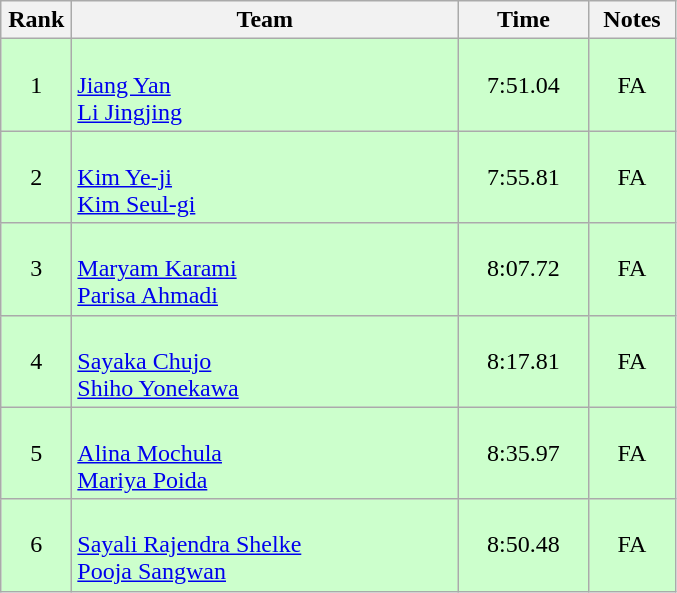<table class=wikitable style="text-align:center">
<tr>
<th width=40>Rank</th>
<th width=250>Team</th>
<th width=80>Time</th>
<th width=50>Notes</th>
</tr>
<tr bgcolor="ccffcc">
<td>1</td>
<td align="left"><br><a href='#'>Jiang Yan</a><br><a href='#'>Li Jingjing</a></td>
<td>7:51.04</td>
<td>FA</td>
</tr>
<tr bgcolor="ccffcc">
<td>2</td>
<td align="left"><br><a href='#'>Kim Ye-ji</a><br><a href='#'>Kim Seul-gi</a></td>
<td>7:55.81</td>
<td>FA</td>
</tr>
<tr bgcolor="ccffcc">
<td>3</td>
<td align="left"><br><a href='#'>Maryam Karami</a><br><a href='#'>Parisa Ahmadi</a></td>
<td>8:07.72</td>
<td>FA</td>
</tr>
<tr bgcolor="ccffcc">
<td>4</td>
<td align="left"><br><a href='#'>Sayaka Chujo</a><br><a href='#'>Shiho Yonekawa</a></td>
<td>8:17.81</td>
<td>FA</td>
</tr>
<tr bgcolor="ccffcc">
<td>5</td>
<td align="left"><br><a href='#'>Alina Mochula</a><br><a href='#'>Mariya Poida</a></td>
<td>8:35.97</td>
<td>FA</td>
</tr>
<tr bgcolor="ccffcc">
<td>6</td>
<td align="left"><br><a href='#'>Sayali Rajendra Shelke</a><br><a href='#'>Pooja Sangwan</a></td>
<td>8:50.48</td>
<td>FA</td>
</tr>
</table>
